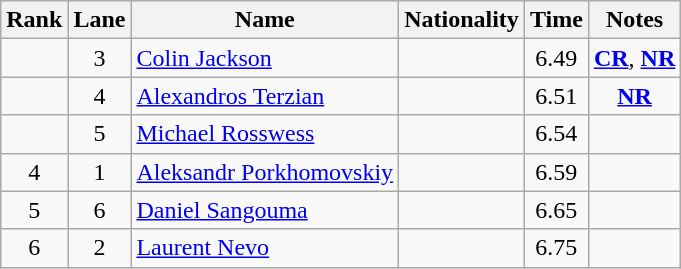<table class="wikitable sortable" style="text-align:center">
<tr>
<th>Rank</th>
<th>Lane</th>
<th>Name</th>
<th>Nationality</th>
<th>Time</th>
<th>Notes</th>
</tr>
<tr>
<td></td>
<td>3</td>
<td align="left"><a href='#'>Colin Jackson</a></td>
<td align=left></td>
<td>6.49</td>
<td><strong><a href='#'>CR</a></strong>, <strong><a href='#'>NR</a></strong></td>
</tr>
<tr>
<td></td>
<td>4</td>
<td align="left"><a href='#'>Alexandros Terzian</a></td>
<td align=left></td>
<td>6.51</td>
<td><strong><a href='#'>NR</a></strong></td>
</tr>
<tr>
<td></td>
<td>5</td>
<td align="left"><a href='#'>Michael Rosswess</a></td>
<td align=left></td>
<td>6.54</td>
<td></td>
</tr>
<tr>
<td>4</td>
<td>1</td>
<td align="left"><a href='#'>Aleksandr Porkhomovskiy</a></td>
<td align=left></td>
<td>6.59</td>
<td></td>
</tr>
<tr>
<td>5</td>
<td>6</td>
<td align="left"><a href='#'>Daniel Sangouma</a></td>
<td align=left></td>
<td>6.65</td>
<td></td>
</tr>
<tr>
<td>6</td>
<td>2</td>
<td align="left"><a href='#'>Laurent Nevo</a></td>
<td align=left></td>
<td>6.75</td>
<td></td>
</tr>
</table>
